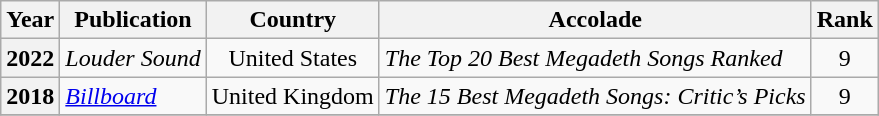<table class="wikitable plainrowheaders" style="text-align:left;">
<tr>
<th scope="col">Year</th>
<th scope="col">Publication</th>
<th scope="col">Country</th>
<th scope="col">Accolade</th>
<th scope="col">Rank</th>
</tr>
<tr>
<th scope="row">2022</th>
<td><em>Louder Sound</em></td>
<td style="text-align:center;">United States</td>
<td><em>The Top 20 Best Megadeth Songs Ranked</em></td>
<td style="text-align:center;">9</td>
</tr>
<tr>
<th scope="row">2018</th>
<td><em><a href='#'>Billboard</a></em></td>
<td style="text-align:center;">United Kingdom</td>
<td><em>The 15 Best Megadeth Songs: Critic’s Picks</em></td>
<td style="text-align:center;">9</td>
</tr>
<tr>
</tr>
</table>
